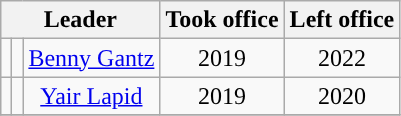<table class="wikitable" style="text-align: center;">
<tr>
<th colspan="3">Leader</th>
<th>Took office</th>
<th>Left office</th>
</tr>
<tr>
<td style="background: "></td>
<td></td>
<td><a href='#'>Benny Gantz</a></td>
<td>2019</td>
<td>2022</td>
</tr>
<tr>
<td style="background: "></td>
<td></td>
<td><a href='#'>Yair Lapid</a></td>
<td>2019</td>
<td>2020</td>
</tr>
<tr>
</tr>
</table>
